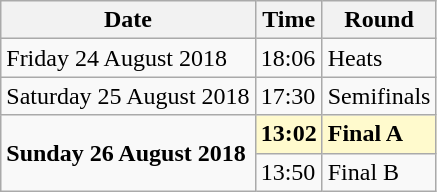<table class="wikitable">
<tr>
<th>Date</th>
<th>Time</th>
<th>Round</th>
</tr>
<tr>
<td>Friday 24 August 2018</td>
<td>18:06</td>
<td>Heats</td>
</tr>
<tr>
<td>Saturday 25 August 2018</td>
<td>17:30</td>
<td>Semifinals</td>
</tr>
<tr>
<td rowspan=2><strong>Sunday 26 August 2018</strong></td>
<td style=background:lemonchiffon><strong>13:02</strong></td>
<td style=background:lemonchiffon><strong>Final A</strong></td>
</tr>
<tr>
<td>13:50</td>
<td>Final B</td>
</tr>
</table>
